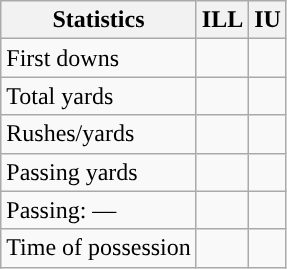<table class="wikitable" style="float:left">
<tr>
<th>Statistics</th>
<th>ILL</th>
<th>IU</th>
</tr>
<tr>
<td>First downs</td>
<td></td>
<td></td>
</tr>
<tr>
<td>Total yards</td>
<td></td>
<td></td>
</tr>
<tr>
<td>Rushes/yards</td>
<td></td>
<td></td>
</tr>
<tr>
<td>Passing yards</td>
<td></td>
<td></td>
</tr>
<tr>
<td>Passing: ––</td>
<td></td>
<td></td>
</tr>
<tr>
<td>Time of possession</td>
<td></td>
<td></td>
</tr>
</table>
